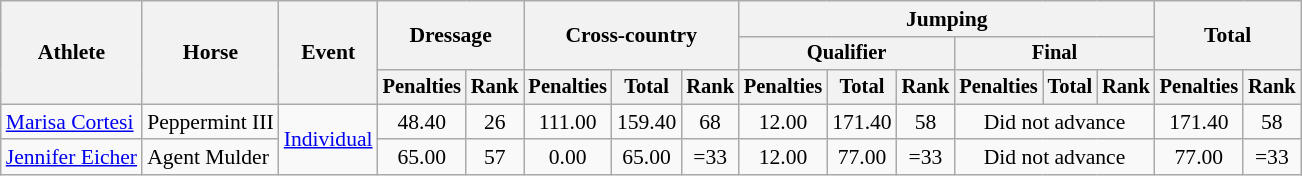<table class=wikitable style="font-size:90%">
<tr>
<th rowspan="3">Athlete</th>
<th rowspan="3">Horse</th>
<th rowspan="3">Event</th>
<th colspan="2" rowspan="2">Dressage</th>
<th colspan="3" rowspan="2">Cross-country</th>
<th colspan="6">Jumping</th>
<th colspan="2" rowspan="2">Total</th>
</tr>
<tr style="font-size:95%">
<th colspan="3">Qualifier</th>
<th colspan="3">Final</th>
</tr>
<tr style="font-size:95%">
<th>Penalties</th>
<th>Rank</th>
<th>Penalties</th>
<th>Total</th>
<th>Rank</th>
<th>Penalties</th>
<th>Total</th>
<th>Rank</th>
<th>Penalties</th>
<th>Total</th>
<th>Rank</th>
<th>Penalties</th>
<th>Rank</th>
</tr>
<tr align=center>
<td align=left><a href='#'>Marisa Cortesi</a></td>
<td align=left>Peppermint III</td>
<td align=left rowspan=2><a href='#'>Individual</a></td>
<td>48.40</td>
<td>26</td>
<td>111.00</td>
<td>159.40</td>
<td>68</td>
<td>12.00</td>
<td>171.40</td>
<td>58</td>
<td colspan=3>Did not advance</td>
<td>171.40</td>
<td>58</td>
</tr>
<tr align=center>
<td align=left><a href='#'>Jennifer Eicher</a></td>
<td align=left>Agent Mulder</td>
<td>65.00</td>
<td>57</td>
<td>0.00</td>
<td>65.00</td>
<td>=33</td>
<td>12.00</td>
<td>77.00</td>
<td>=33</td>
<td colspan=3>Did not advance</td>
<td>77.00</td>
<td>=33</td>
</tr>
</table>
